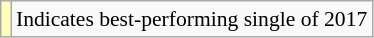<table class="wikitable" style="font-size:90%;">
<tr>
<td style="background-color:#FFFFBB"></td>
<td>Indicates best-performing single of 2017</td>
</tr>
</table>
